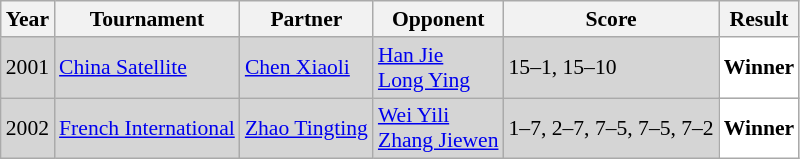<table class="sortable wikitable" style="font-size: 90%;">
<tr>
<th>Year</th>
<th>Tournament</th>
<th>Partner</th>
<th>Opponent</th>
<th>Score</th>
<th>Result</th>
</tr>
<tr style="background:#D5D5D5">
<td align="center">2001</td>
<td align="left"><a href='#'>China Satellite</a></td>
<td align="left"> <a href='#'>Chen Xiaoli</a></td>
<td align="left"> <a href='#'>Han Jie</a><br> <a href='#'>Long Ying</a></td>
<td align="left">15–1, 15–10</td>
<td style="text-align:left; background:white"> <strong>Winner</strong></td>
</tr>
<tr style="background:#D5D5D5">
<td align="center">2002</td>
<td align="left"><a href='#'>French International</a></td>
<td align="left"> <a href='#'>Zhao Tingting</a></td>
<td align="left"> <a href='#'>Wei Yili</a><br> <a href='#'>Zhang Jiewen</a></td>
<td align="left">1–7, 2–7, 7–5, 7–5, 7–2</td>
<td style="text-align:left; background:white"> <strong>Winner</strong></td>
</tr>
</table>
